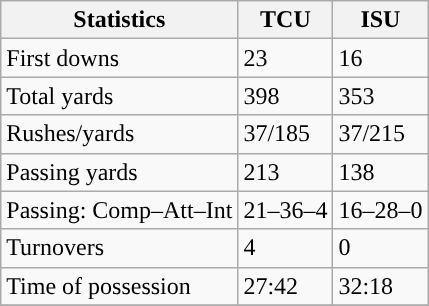<table class="wikitable" style="float: left;">
<tr>
<th>Statistics</th>
<th>TCU</th>
<th>ISU</th>
</tr>
<tr>
<td>First downs</td>
<td>23</td>
<td>16</td>
</tr>
<tr>
<td>Total yards</td>
<td>398</td>
<td>353</td>
</tr>
<tr>
<td>Rushes/yards</td>
<td>37/185</td>
<td>37/215</td>
</tr>
<tr>
<td>Passing yards</td>
<td>213</td>
<td>138</td>
</tr>
<tr>
<td>Passing: Comp–Att–Int</td>
<td>21–36–4</td>
<td>16–28–0</td>
</tr>
<tr>
<td>Turnovers</td>
<td>4</td>
<td>0</td>
</tr>
<tr>
<td>Time of possession</td>
<td>27:42</td>
<td>32:18</td>
</tr>
<tr>
</tr>
</table>
